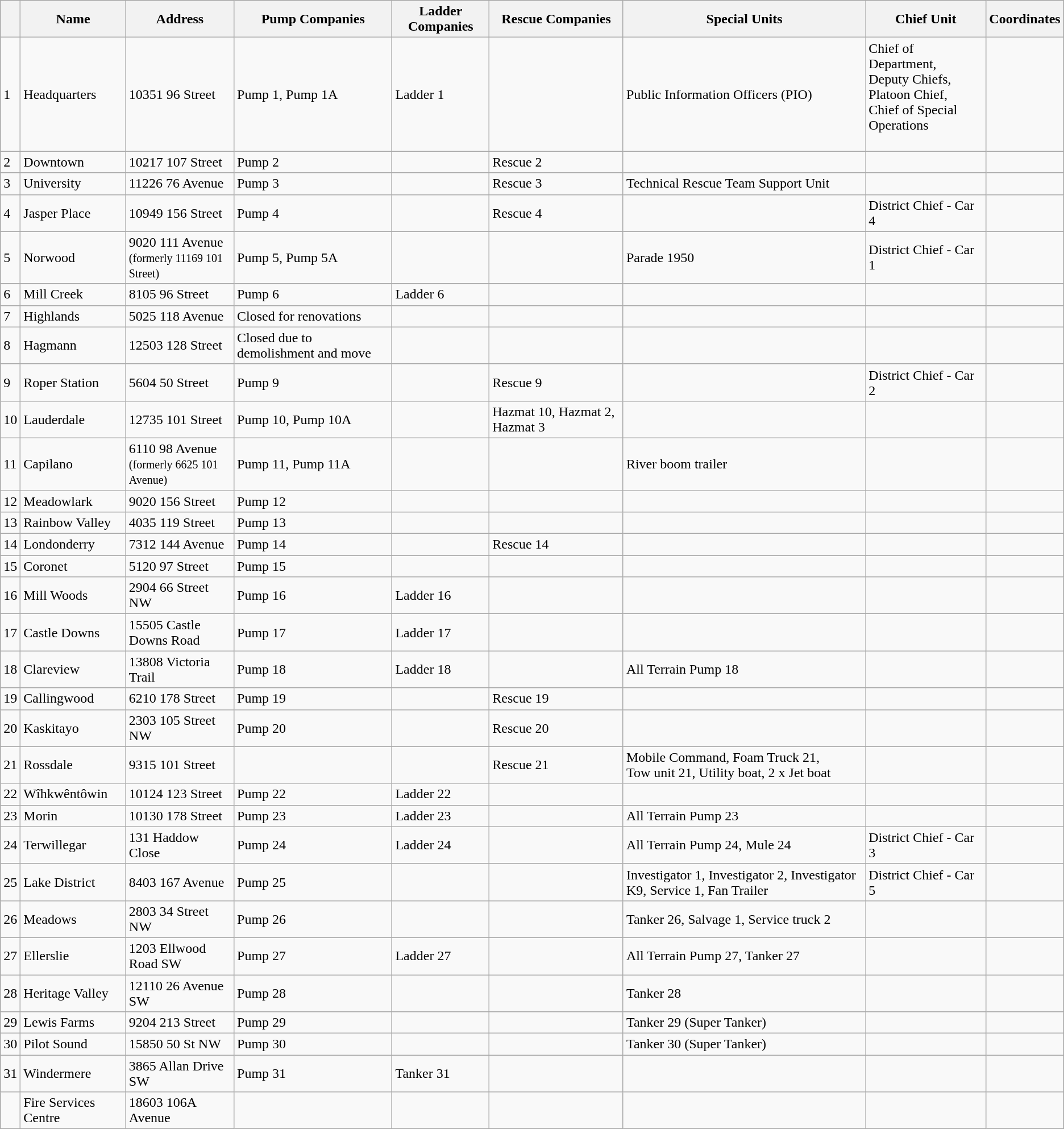<table class="wikitable">
<tr>
<th></th>
<th>Name</th>
<th>Address</th>
<th>Pump Companies</th>
<th>Ladder Companies</th>
<th>Rescue Companies</th>
<th>Special Units</th>
<th>Chief Unit</th>
<th>Coordinates</th>
</tr>
<tr>
<td>1</td>
<td>Headquarters</td>
<td>10351 96 Street</td>
<td>Pump 1, Pump 1A</td>
<td>Ladder 1</td>
<td></td>
<td>Public Information Officers (PIO)</td>
<td>Chief of Department,<br>Deputy Chiefs,<br>Platoon Chief,<br>Chief of Special Operations<br><br></td>
<td><small></small></td>
</tr>
<tr>
<td>2</td>
<td>Downtown</td>
<td>10217 107 Street</td>
<td>Pump 2</td>
<td></td>
<td>Rescue 2</td>
<td></td>
<td></td>
<td><small></small></td>
</tr>
<tr>
<td>3</td>
<td>University</td>
<td>11226 76 Avenue</td>
<td>Pump 3</td>
<td></td>
<td>Rescue 3</td>
<td>Technical Rescue Team Support Unit</td>
<td></td>
<td><small></small></td>
</tr>
<tr>
<td>4</td>
<td>Jasper Place</td>
<td>10949 156 Street</td>
<td>Pump 4</td>
<td></td>
<td>Rescue 4</td>
<td></td>
<td>District Chief - Car 4</td>
<td><small></small></td>
</tr>
<tr>
<td>5</td>
<td>Norwood</td>
<td>9020 111 Avenue<br><small>(formerly 11169 101 Street)</small></td>
<td>Pump 5, Pump 5A</td>
<td></td>
<td></td>
<td>Parade 1950</td>
<td>District Chief - Car 1<br></td>
<td><small></small></td>
</tr>
<tr>
<td>6</td>
<td>Mill Creek</td>
<td>8105 96 Street</td>
<td>Pump 6</td>
<td>Ladder 6</td>
<td></td>
<td></td>
<td></td>
<td><small></small></td>
</tr>
<tr>
<td>7</td>
<td>Highlands</td>
<td>5025 118 Avenue</td>
<td>Closed for renovations</td>
<td></td>
<td></td>
<td></td>
<td></td>
<td><small></small></td>
</tr>
<tr>
<td>8</td>
<td>Hagmann</td>
<td>12503 128 Street</td>
<td>Closed due to demolishment and move</td>
<td></td>
<td></td>
<td></td>
<td></td>
<td><small></small></td>
</tr>
<tr>
<td>9</td>
<td>Roper Station</td>
<td>5604 50 Street</td>
<td>Pump 9</td>
<td></td>
<td>Rescue 9</td>
<td></td>
<td>District Chief - Car 2</td>
<td><small></small></td>
</tr>
<tr>
<td>10</td>
<td>Lauderdale</td>
<td>12735 101 Street</td>
<td>Pump 10, Pump 10A</td>
<td></td>
<td>Hazmat 10, Hazmat 2, Hazmat 3</td>
<td></td>
<td></td>
<td><small></small></td>
</tr>
<tr>
<td>11</td>
<td>Capilano</td>
<td>6110 98 Avenue<br><small>(formerly 6625 101 Avenue)</small></td>
<td>Pump 11, Pump 11A</td>
<td></td>
<td></td>
<td>River boom trailer</td>
<td></td>
<td><small></small></td>
</tr>
<tr>
<td>12</td>
<td>Meadowlark</td>
<td>9020 156 Street</td>
<td>Pump 12</td>
<td></td>
<td></td>
<td></td>
<td></td>
<td><small></small></td>
</tr>
<tr>
<td>13</td>
<td>Rainbow Valley</td>
<td>4035 119 Street</td>
<td>Pump 13</td>
<td></td>
<td></td>
<td></td>
<td></td>
<td><small></small></td>
</tr>
<tr>
<td>14</td>
<td>Londonderry</td>
<td>7312 144 Avenue</td>
<td>Pump 14</td>
<td></td>
<td>Rescue 14</td>
<td></td>
<td></td>
<td><small></small></td>
</tr>
<tr>
<td>15</td>
<td>Coronet</td>
<td>5120 97 Street</td>
<td>Pump 15</td>
<td></td>
<td></td>
<td></td>
<td></td>
<td><small></small></td>
</tr>
<tr>
<td>16</td>
<td>Mill Woods</td>
<td>2904 66 Street NW</td>
<td>Pump 16</td>
<td>Ladder 16</td>
<td></td>
<td></td>
<td></td>
<td><small></small></td>
</tr>
<tr>
<td>17</td>
<td>Castle Downs</td>
<td>15505 Castle Downs Road</td>
<td>Pump 17</td>
<td>Ladder 17</td>
<td></td>
<td></td>
<td></td>
<td><small></small></td>
</tr>
<tr>
<td>18</td>
<td>Clareview</td>
<td>13808 Victoria Trail</td>
<td>Pump 18</td>
<td>Ladder 18</td>
<td></td>
<td>All Terrain Pump 18</td>
<td></td>
<td><small></small></td>
</tr>
<tr>
<td>19</td>
<td>Callingwood</td>
<td>6210 178 Street</td>
<td>Pump 19</td>
<td></td>
<td>Rescue 19</td>
<td></td>
<td></td>
<td><small></small></td>
</tr>
<tr>
<td>20</td>
<td>Kaskitayo</td>
<td>2303 105 Street NW</td>
<td>Pump 20</td>
<td></td>
<td>Rescue 20</td>
<td></td>
<td></td>
<td><small></small></td>
</tr>
<tr>
<td>21</td>
<td>Rossdale</td>
<td>9315 101 Street</td>
<td></td>
<td></td>
<td>Rescue 21</td>
<td>Mobile Command, Foam Truck 21,<br>Tow unit 21, Utility boat, 2 x Jet boat</td>
<td></td>
<td><small></small></td>
</tr>
<tr>
<td>22</td>
<td>Wîhkwêntôwin</td>
<td>10124 123 Street</td>
<td>Pump 22</td>
<td>Ladder 22</td>
<td></td>
<td></td>
<td></td>
<td><small></small></td>
</tr>
<tr>
<td>23</td>
<td>Morin</td>
<td>10130 178 Street</td>
<td>Pump 23</td>
<td>Ladder 23</td>
<td></td>
<td>All Terrain Pump 23</td>
<td></td>
<td><small></small></td>
</tr>
<tr>
<td>24</td>
<td>Terwillegar</td>
<td>131 Haddow Close</td>
<td>Pump 24</td>
<td>Ladder 24</td>
<td></td>
<td>All Terrain Pump 24, Mule 24</td>
<td>District Chief - Car 3</td>
<td><small></small></td>
</tr>
<tr>
<td>25</td>
<td>Lake District</td>
<td>8403 167 Avenue</td>
<td>Pump 25</td>
<td></td>
<td></td>
<td>Investigator 1, Investigator 2, Investigator K9, Service 1, Fan Trailer</td>
<td>District Chief - Car 5</td>
<td><small></small></td>
</tr>
<tr>
<td>26</td>
<td>Meadows</td>
<td>2803 34 Street NW</td>
<td>Pump 26</td>
<td></td>
<td></td>
<td>Tanker 26, Salvage 1, Service truck 2</td>
<td></td>
<td><small></small></td>
</tr>
<tr>
<td>27</td>
<td>Ellerslie</td>
<td>1203 Ellwood Road SW</td>
<td>Pump 27</td>
<td>Ladder 27</td>
<td></td>
<td>All Terrain Pump 27, Tanker 27</td>
<td></td>
<td><small></small></td>
</tr>
<tr>
<td>28</td>
<td>Heritage Valley</td>
<td>12110 26 Avenue SW</td>
<td>Pump 28</td>
<td></td>
<td></td>
<td>Tanker 28</td>
<td></td>
<td><small></small></td>
</tr>
<tr>
<td>29</td>
<td>Lewis Farms</td>
<td>9204 213 Street</td>
<td>Pump 29</td>
<td></td>
<td></td>
<td>Tanker 29 (Super Tanker)</td>
<td></td>
<td><small></small></td>
</tr>
<tr>
<td>30</td>
<td>Pilot Sound</td>
<td>15850 50 St NW</td>
<td>Pump 30</td>
<td></td>
<td></td>
<td>Tanker 30 (Super Tanker)</td>
<td></td>
<td><small></small></td>
</tr>
<tr>
<td>31</td>
<td>Windermere</td>
<td>3865 Allan Drive SW</td>
<td>Pump 31</td>
<td>Tanker 31</td>
<td></td>
<td></td>
<td><small></small></td>
</tr>
<tr>
<td></td>
<td>Fire Services Centre</td>
<td>18603 106A Avenue</td>
<td></td>
<td></td>
<td></td>
<td></td>
<td></td>
<td><small></small></td>
</tr>
</table>
